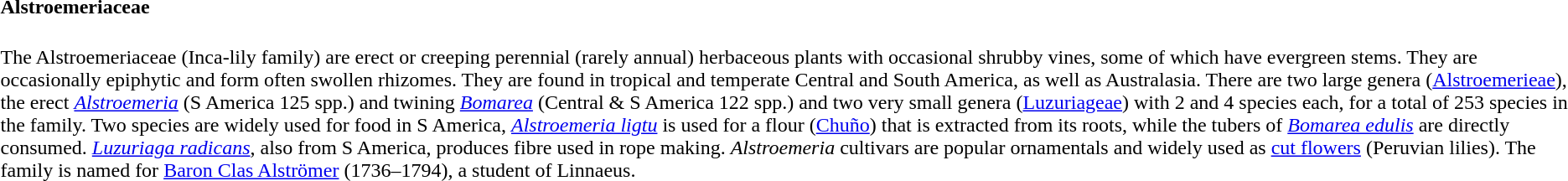<table>
<tr>
<td><br><h4>Alstroemeriaceae</h4>
The Alstroemeriaceae (Inca-lily family) are erect or creeping perennial (rarely annual) herbaceous plants with occasional shrubby vines, some of which have evergreen stems. They are occasionally epiphytic and form often swollen rhizomes. They are found in tropical and temperate Central and South America, as well as Australasia. There are two large genera (<a href='#'>Alstroemerieae</a>), the erect <em><a href='#'>Alstroemeria</a></em> (S America 125 spp.) and twining <em><a href='#'>Bomarea</a></em> (Central & S America 122 spp.) and two very small genera (<a href='#'>Luzuriageae</a>) with 2 and 4 species each, for a total of 253 species in the family. Two species are widely used for food in S America, <em><a href='#'>Alstroemeria ligtu</a></em> is used for a flour (<a href='#'>Chuño</a>) that is extracted from its roots, while the tubers of <em><a href='#'>Bomarea edulis</a></em> are directly consumed. <em><a href='#'>Luzuriaga radicans</a></em>, also from S America, produces fibre used in rope making. <em>Alstroemeria</em> cultivars are popular ornamentals and widely used as <a href='#'>cut flowers</a> (Peruvian lilies). The family is named for <a href='#'>Baron Clas Alströmer</a> (1736–1794), a student of Linnaeus.</td>
</tr>
</table>
